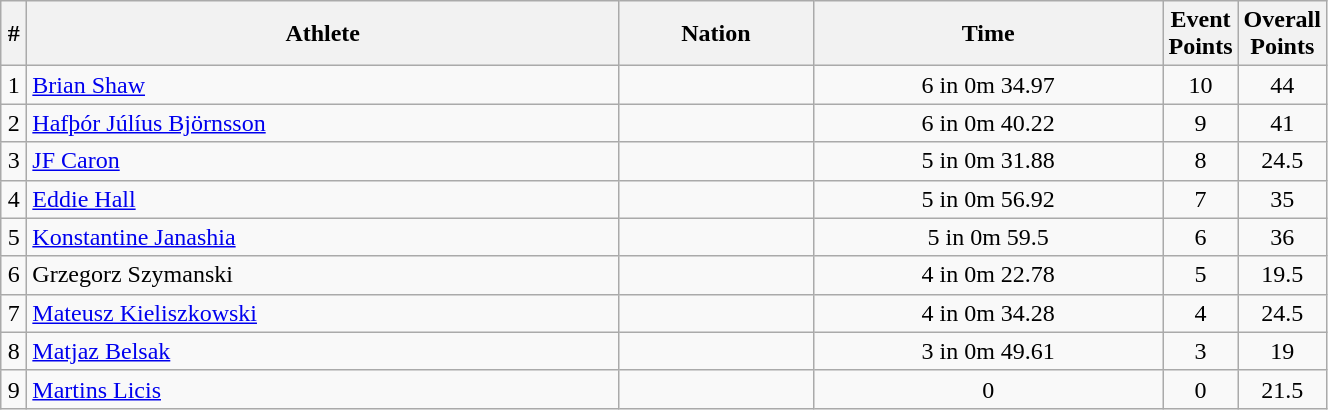<table class="wikitable sortable" style="text-align:center;width: 70%;">
<tr>
<th scope="col" style="width: 10px;">#</th>
<th scope="col">Athlete</th>
<th scope="col">Nation</th>
<th scope="col">Time</th>
<th scope="col" style="width: 10px;">Event Points</th>
<th scope="col" style="width: 10px;">Overall Points</th>
</tr>
<tr>
<td>1</td>
<td align=left><a href='#'>Brian Shaw</a></td>
<td align=left></td>
<td>6 in 0m 34.97</td>
<td>10</td>
<td>44</td>
</tr>
<tr>
<td>2</td>
<td align=left><a href='#'>Hafþór Júlíus Björnsson</a></td>
<td align=left></td>
<td>6 in 0m 40.22</td>
<td>9</td>
<td>41</td>
</tr>
<tr>
<td>3</td>
<td align=left><a href='#'>JF Caron</a></td>
<td align=left></td>
<td>5 in 0m 31.88</td>
<td>8</td>
<td>24.5</td>
</tr>
<tr>
<td>4</td>
<td align=left><a href='#'>Eddie Hall</a></td>
<td align=left></td>
<td>5 in 0m 56.92</td>
<td>7</td>
<td>35</td>
</tr>
<tr>
<td>5</td>
<td align=left><a href='#'>Konstantine Janashia</a></td>
<td align=left></td>
<td>5 in 0m 59.5</td>
<td>6</td>
<td>36</td>
</tr>
<tr>
<td>6</td>
<td align=left>Grzegorz Szymanski</td>
<td align=left></td>
<td>4 in 0m 22.78</td>
<td>5</td>
<td>19.5</td>
</tr>
<tr>
<td>7</td>
<td align=left><a href='#'>Mateusz Kieliszkowski</a></td>
<td align=left></td>
<td>4 in 0m 34.28</td>
<td>4</td>
<td>24.5</td>
</tr>
<tr>
<td>8</td>
<td align=left><a href='#'>Matjaz Belsak</a></td>
<td align=left></td>
<td>3 in 0m 49.61</td>
<td>3</td>
<td>19</td>
</tr>
<tr>
<td>9</td>
<td align=left><a href='#'>Martins Licis</a></td>
<td align=left></td>
<td>0</td>
<td>0</td>
<td>21.5</td>
</tr>
</table>
